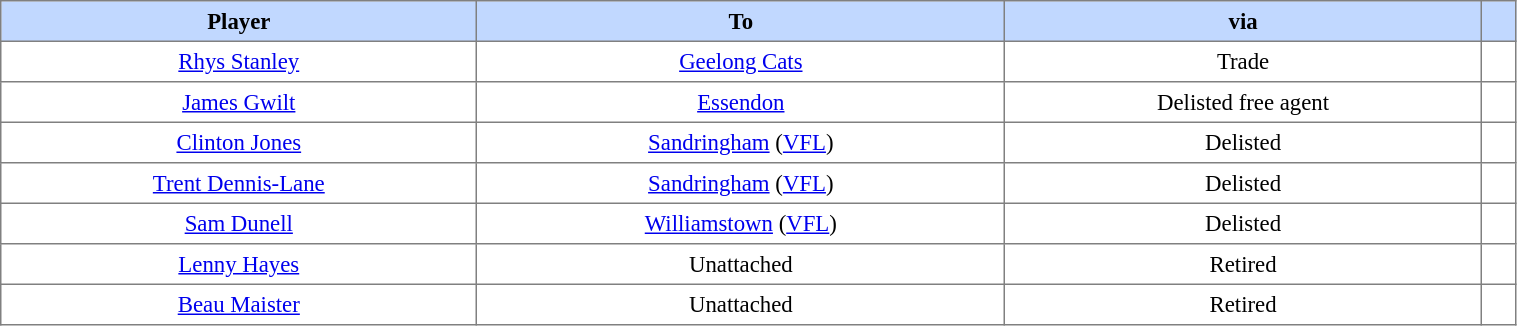<table border="1" cellpadding="4" cellspacing="0"  style="text-align:center; font-size:95%; border-collapse:collapse; width:80%;">
<tr style="background:#C1D8FF;">
<th>Player</th>
<th>To</th>
<th>via</th>
<th></th>
</tr>
<tr>
<td><a href='#'>Rhys Stanley</a></td>
<td><a href='#'>Geelong Cats</a></td>
<td>Trade</td>
<td></td>
</tr>
<tr>
<td><a href='#'>James Gwilt</a></td>
<td><a href='#'>Essendon</a></td>
<td>Delisted free agent</td>
<td></td>
</tr>
<tr>
<td><a href='#'>Clinton Jones</a></td>
<td><a href='#'>Sandringham</a> (<a href='#'>VFL</a>)</td>
<td>Delisted</td>
<td></td>
</tr>
<tr>
<td><a href='#'>Trent Dennis-Lane</a></td>
<td><a href='#'>Sandringham</a> (<a href='#'>VFL</a>)</td>
<td>Delisted</td>
<td></td>
</tr>
<tr>
<td><a href='#'>Sam Dunell</a></td>
<td><a href='#'>Williamstown</a> (<a href='#'>VFL</a>)</td>
<td>Delisted</td>
<td></td>
</tr>
<tr>
<td><a href='#'>Lenny Hayes</a></td>
<td>Unattached</td>
<td>Retired</td>
<td></td>
</tr>
<tr>
<td><a href='#'>Beau Maister</a></td>
<td>Unattached</td>
<td>Retired</td>
<td></td>
</tr>
</table>
